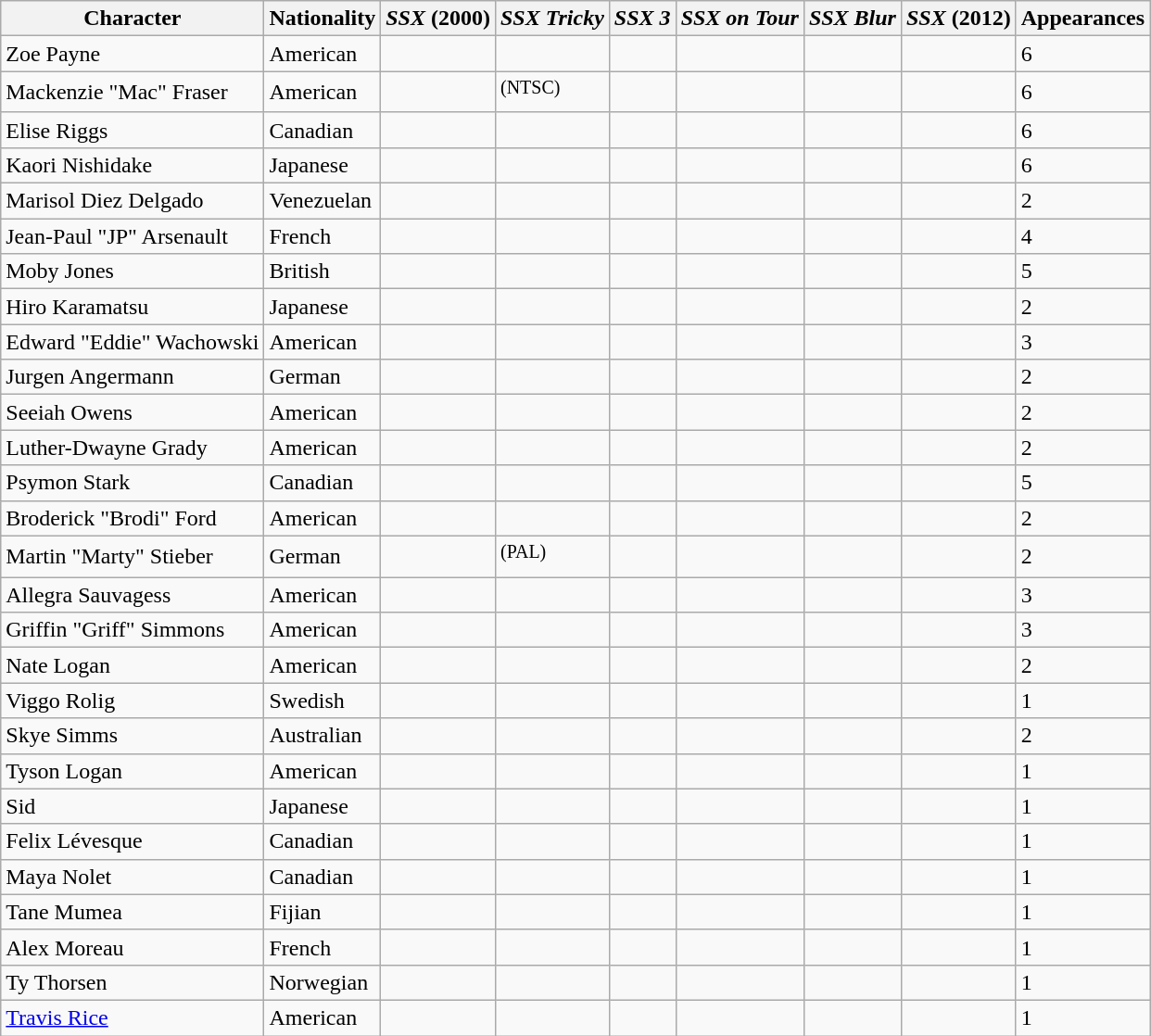<table class="wikitable sortable collapsible">
<tr>
<th>Character</th>
<th>Nationality</th>
<th><em>SSX</em> (2000)</th>
<th><em>SSX Tricky</em></th>
<th><em>SSX 3</em></th>
<th><em>SSX on Tour</em></th>
<th><em>SSX Blur</em></th>
<th><em>SSX</em> (2012)</th>
<th>Appearances</th>
</tr>
<tr>
<td>Zoe Payne</td>
<td> American</td>
<td></td>
<td></td>
<td></td>
<td></td>
<td></td>
<td></td>
<td>6</td>
</tr>
<tr>
<td>Mackenzie "Mac" Fraser</td>
<td> American</td>
<td></td>
<td><sup>(NTSC)</sup></td>
<td></td>
<td></td>
<td></td>
<td></td>
<td>6</td>
</tr>
<tr>
<td>Elise Riggs</td>
<td> Canadian</td>
<td></td>
<td></td>
<td></td>
<td></td>
<td></td>
<td></td>
<td>6</td>
</tr>
<tr>
<td>Kaori Nishidake</td>
<td> Japanese</td>
<td></td>
<td></td>
<td></td>
<td></td>
<td></td>
<td></td>
<td>6</td>
</tr>
<tr>
<td>Marisol Diez Delgado</td>
<td> Venezuelan</td>
<td></td>
<td></td>
<td></td>
<td></td>
<td></td>
<td></td>
<td>2</td>
</tr>
<tr>
<td>Jean-Paul "JP" Arsenault</td>
<td> French</td>
<td></td>
<td></td>
<td></td>
<td></td>
<td></td>
<td></td>
<td>4</td>
</tr>
<tr>
<td>Moby Jones</td>
<td> British</td>
<td></td>
<td></td>
<td></td>
<td></td>
<td></td>
<td></td>
<td>5</td>
</tr>
<tr>
<td>Hiro Karamatsu</td>
<td> Japanese</td>
<td></td>
<td></td>
<td></td>
<td></td>
<td></td>
<td></td>
<td>2</td>
</tr>
<tr>
<td>Edward "Eddie" Wachowski</td>
<td> American</td>
<td></td>
<td></td>
<td></td>
<td></td>
<td></td>
<td></td>
<td>3</td>
</tr>
<tr>
<td>Jurgen Angermann</td>
<td> German</td>
<td></td>
<td></td>
<td></td>
<td></td>
<td></td>
<td></td>
<td>2</td>
</tr>
<tr>
<td>Seeiah Owens</td>
<td> American</td>
<td></td>
<td></td>
<td></td>
<td></td>
<td></td>
<td></td>
<td>2</td>
</tr>
<tr>
<td>Luther-Dwayne Grady</td>
<td> American</td>
<td></td>
<td></td>
<td></td>
<td></td>
<td></td>
<td></td>
<td>2</td>
</tr>
<tr>
<td>Psymon Stark</td>
<td> Canadian</td>
<td></td>
<td></td>
<td></td>
<td></td>
<td></td>
<td></td>
<td>5</td>
</tr>
<tr>
<td>Broderick "Brodi" Ford</td>
<td> American</td>
<td></td>
<td></td>
<td></td>
<td></td>
<td></td>
<td></td>
<td>2</td>
</tr>
<tr>
<td>Martin "Marty" Stieber</td>
<td> German</td>
<td></td>
<td><sup>(PAL)</sup></td>
<td></td>
<td></td>
<td></td>
<td></td>
<td>2</td>
</tr>
<tr>
<td>Allegra Sauvagess</td>
<td> American</td>
<td></td>
<td></td>
<td></td>
<td></td>
<td></td>
<td></td>
<td>3</td>
</tr>
<tr>
<td>Griffin "Griff" Simmons</td>
<td> American</td>
<td></td>
<td></td>
<td></td>
<td></td>
<td></td>
<td></td>
<td>3</td>
</tr>
<tr>
<td>Nate Logan</td>
<td> American</td>
<td></td>
<td></td>
<td></td>
<td></td>
<td></td>
<td></td>
<td>2</td>
</tr>
<tr>
<td>Viggo Rolig</td>
<td> Swedish</td>
<td></td>
<td></td>
<td></td>
<td></td>
<td></td>
<td></td>
<td>1</td>
</tr>
<tr>
<td>Skye Simms</td>
<td> Australian</td>
<td></td>
<td></td>
<td></td>
<td></td>
<td></td>
<td></td>
<td>2</td>
</tr>
<tr>
<td>Tyson Logan</td>
<td> American</td>
<td></td>
<td></td>
<td></td>
<td></td>
<td></td>
<td></td>
<td>1</td>
</tr>
<tr>
<td>Sid</td>
<td> Japanese</td>
<td></td>
<td></td>
<td></td>
<td></td>
<td></td>
<td></td>
<td>1</td>
</tr>
<tr>
<td>Felix Lévesque</td>
<td> Canadian</td>
<td></td>
<td></td>
<td></td>
<td></td>
<td></td>
<td></td>
<td>1</td>
</tr>
<tr>
<td>Maya Nolet</td>
<td> Canadian</td>
<td></td>
<td></td>
<td></td>
<td></td>
<td></td>
<td></td>
<td>1</td>
</tr>
<tr>
<td>Tane Mumea</td>
<td> Fijian</td>
<td></td>
<td></td>
<td></td>
<td></td>
<td></td>
<td></td>
<td>1</td>
</tr>
<tr>
<td>Alex Moreau</td>
<td> French</td>
<td></td>
<td></td>
<td></td>
<td></td>
<td></td>
<td></td>
<td>1</td>
</tr>
<tr>
<td>Ty Thorsen</td>
<td> Norwegian</td>
<td></td>
<td></td>
<td></td>
<td></td>
<td></td>
<td></td>
<td>1</td>
</tr>
<tr>
<td><a href='#'>Travis Rice</a></td>
<td> American</td>
<td></td>
<td></td>
<td></td>
<td></td>
<td></td>
<td></td>
<td>1</td>
</tr>
</table>
